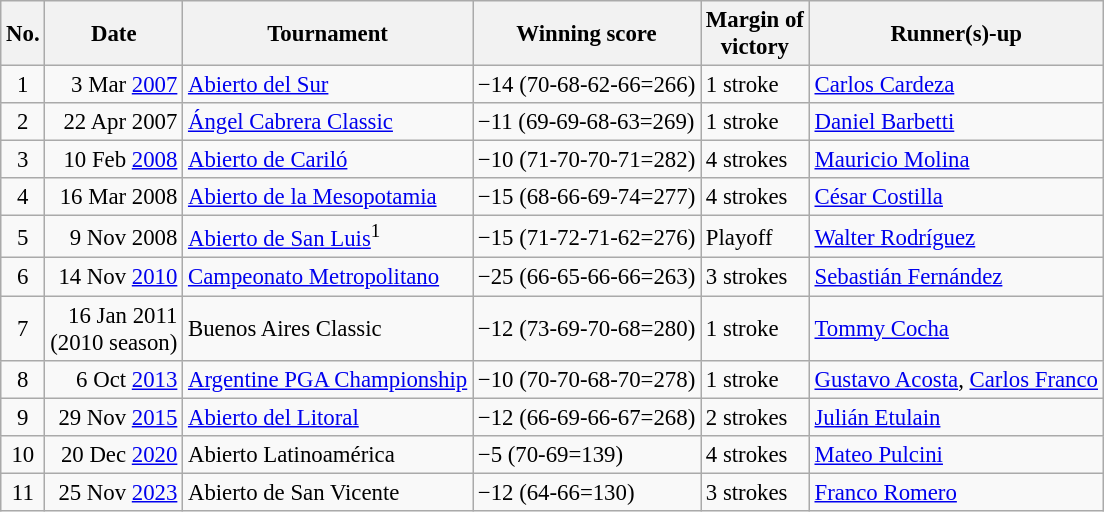<table class="wikitable" style="font-size:95%;">
<tr>
<th>No.</th>
<th>Date</th>
<th>Tournament</th>
<th>Winning score</th>
<th>Margin of<br>victory</th>
<th>Runner(s)-up</th>
</tr>
<tr>
<td align=center>1</td>
<td align=right>3 Mar <a href='#'>2007</a></td>
<td><a href='#'>Abierto del Sur</a></td>
<td>−14 (70-68-62-66=266)</td>
<td>1 stroke</td>
<td> <a href='#'>Carlos Cardeza</a></td>
</tr>
<tr>
<td align=center>2</td>
<td align=right>22 Apr 2007</td>
<td><a href='#'>Ángel Cabrera Classic</a></td>
<td>−11 (69-69-68-63=269)</td>
<td>1 stroke</td>
<td> <a href='#'>Daniel Barbetti</a></td>
</tr>
<tr>
<td align=center>3</td>
<td align=right>10 Feb <a href='#'>2008</a></td>
<td><a href='#'>Abierto de Cariló</a></td>
<td>−10 (71-70-70-71=282)</td>
<td>4 strokes</td>
<td> <a href='#'>Mauricio Molina</a></td>
</tr>
<tr>
<td align=center>4</td>
<td align=right>16 Mar 2008</td>
<td><a href='#'>Abierto de la Mesopotamia</a></td>
<td>−15 (68-66-69-74=277)</td>
<td>4 strokes</td>
<td> <a href='#'>César Costilla</a></td>
</tr>
<tr>
<td align=center>5</td>
<td align=right>9 Nov 2008</td>
<td><a href='#'>Abierto de San Luis</a><sup>1</sup></td>
<td>−15 (71-72-71-62=276)</td>
<td>Playoff</td>
<td> <a href='#'>Walter Rodríguez</a></td>
</tr>
<tr>
<td align=center>6</td>
<td align=right>14 Nov <a href='#'>2010</a></td>
<td><a href='#'>Campeonato Metropolitano</a></td>
<td>−25 (66-65-66-66=263)</td>
<td>3 strokes</td>
<td> <a href='#'>Sebastián Fernández</a></td>
</tr>
<tr>
<td align=center>7</td>
<td align=right>16 Jan 2011<br>(2010 season)</td>
<td>Buenos Aires Classic</td>
<td>−12 (73-69-70-68=280)</td>
<td>1 stroke</td>
<td> <a href='#'>Tommy Cocha</a></td>
</tr>
<tr>
<td align=center>8</td>
<td align=right>6 Oct <a href='#'>2013</a></td>
<td><a href='#'>Argentine PGA Championship</a></td>
<td>−10 (70-70-68-70=278)</td>
<td>1 stroke</td>
<td> <a href='#'>Gustavo Acosta</a>,  <a href='#'>Carlos Franco</a></td>
</tr>
<tr>
<td align=center>9</td>
<td align=right>29 Nov <a href='#'>2015</a></td>
<td><a href='#'>Abierto del Litoral</a></td>
<td>−12 (66-69-66-67=268)</td>
<td>2 strokes</td>
<td> <a href='#'>Julián Etulain</a></td>
</tr>
<tr>
<td align=center>10</td>
<td align=right>20 Dec <a href='#'>2020</a></td>
<td>Abierto Latinoamérica</td>
<td>−5 (70-69=139)</td>
<td>4 strokes</td>
<td> <a href='#'>Mateo Pulcini</a></td>
</tr>
<tr>
<td align=center>11</td>
<td align=right>25 Nov <a href='#'>2023</a></td>
<td>Abierto de San Vicente</td>
<td>−12 (64-66=130)</td>
<td>3 strokes</td>
<td> <a href='#'>Franco Romero</a></td>
</tr>
</table>
